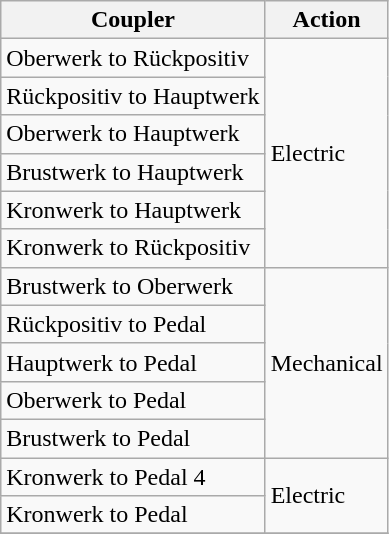<table class="wikitable" style="display: inline-table; margin-right: 3em;">
<tr>
<th>Coupler</th>
<th>Action</th>
</tr>
<tr>
<td>Oberwerk to Rückpositiv</td>
<td rowspan=6>Electric</td>
</tr>
<tr>
<td>Rückpositiv to Hauptwerk</td>
</tr>
<tr>
<td>Oberwerk to Hauptwerk</td>
</tr>
<tr>
<td>Brustwerk to Hauptwerk</td>
</tr>
<tr>
<td>Kronwerk to Hauptwerk</td>
</tr>
<tr>
<td>Kronwerk to Rückpositiv</td>
</tr>
<tr>
<td>Brustwerk to Oberwerk</td>
<td rowspan=5>Mechanical</td>
</tr>
<tr>
<td>Rückpositiv to Pedal</td>
</tr>
<tr>
<td>Hauptwerk to Pedal</td>
</tr>
<tr>
<td>Oberwerk to Pedal</td>
</tr>
<tr>
<td>Brustwerk to Pedal</td>
</tr>
<tr>
<td>Kronwerk to Pedal 4</td>
<td rowspan=2>Electric</td>
</tr>
<tr>
<td>Kronwerk to Pedal</td>
</tr>
<tr>
</tr>
</table>
